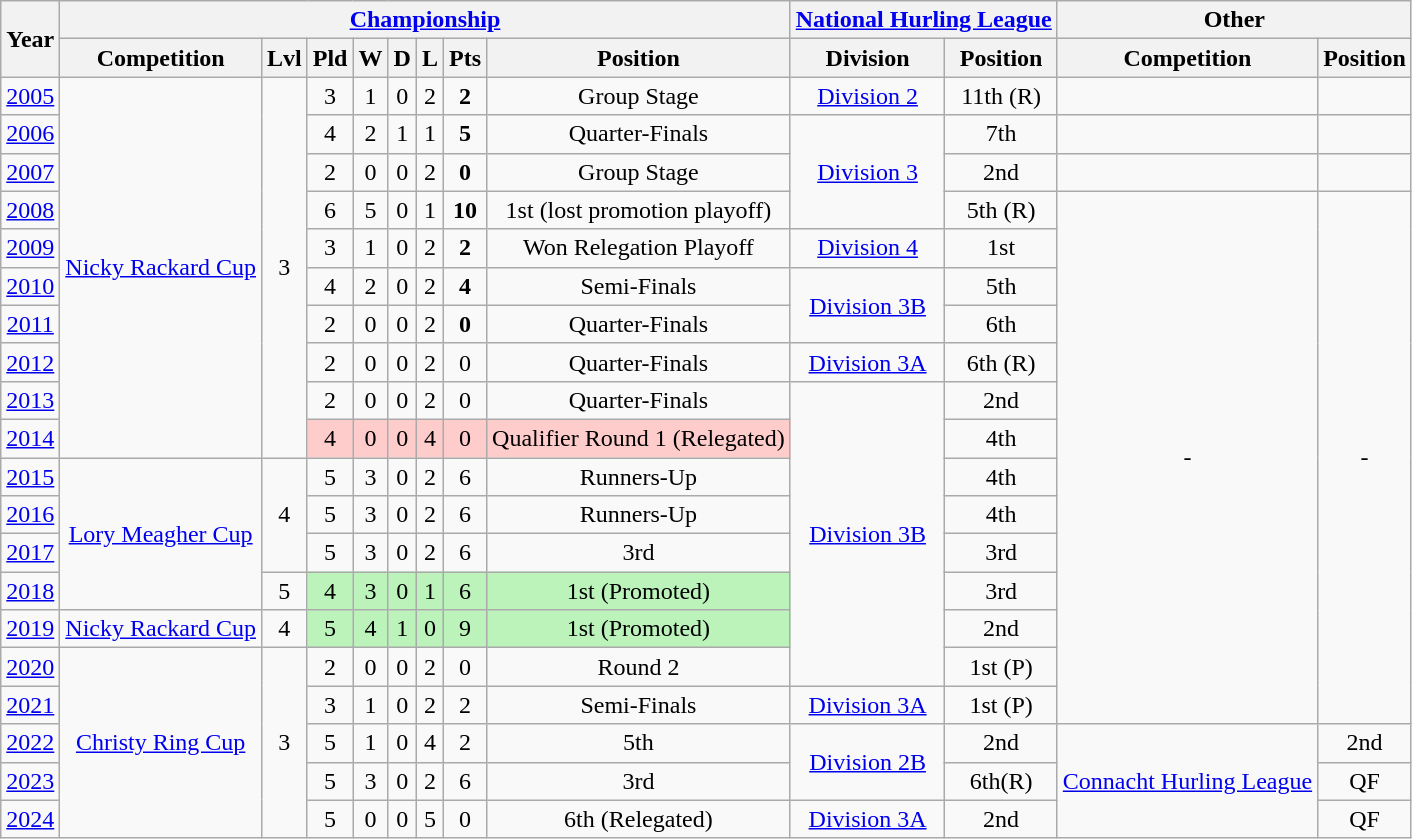<table class="wikitable" style="text-align:center">
<tr>
<th rowspan="2">Year</th>
<th colspan="8"><a href='#'>Championship</a></th>
<th colspan="2"><a href='#'>National Hurling League</a></th>
<th colspan="2">Other</th>
</tr>
<tr>
<th>Competition</th>
<th>Lvl</th>
<th>Pld</th>
<th>W</th>
<th>D</th>
<th>L</th>
<th>Pts</th>
<th>Position</th>
<th>Division</th>
<th>Position</th>
<th>Competition</th>
<th>Position</th>
</tr>
<tr>
<td><a href='#'>2005</a></td>
<td rowspan="10"><a href='#'>Nicky Rackard Cup</a></td>
<td rowspan="10">3</td>
<td>3</td>
<td>1</td>
<td>0</td>
<td>2</td>
<td><strong>2</strong></td>
<td>Group Stage</td>
<td><a href='#'>Division 2</a></td>
<td>11th (R)</td>
<td></td>
<td></td>
</tr>
<tr>
<td><a href='#'>2006</a></td>
<td>4</td>
<td>2</td>
<td>1</td>
<td>1</td>
<td><strong>5</strong></td>
<td>Quarter-Finals</td>
<td rowspan="3"><a href='#'>Division 3</a></td>
<td>7th</td>
<td></td>
<td></td>
</tr>
<tr>
<td><a href='#'>2007</a></td>
<td>2</td>
<td>0</td>
<td>0</td>
<td>2</td>
<td><strong>0</strong></td>
<td>Group Stage</td>
<td>2nd</td>
<td></td>
<td></td>
</tr>
<tr>
<td><a href='#'>2008</a></td>
<td>6</td>
<td>5</td>
<td>0</td>
<td>1</td>
<td><strong>10</strong></td>
<td>1st (lost promotion playoff)</td>
<td>5th (R)</td>
<td rowspan="14">-</td>
<td rowspan="14">-</td>
</tr>
<tr>
<td><a href='#'>2009</a></td>
<td>3</td>
<td>1</td>
<td>0</td>
<td>2</td>
<td><strong>2</strong></td>
<td>Won Relegation Playoff</td>
<td><a href='#'>Division 4</a></td>
<td>1st</td>
</tr>
<tr>
<td><a href='#'>2010</a></td>
<td>4</td>
<td>2</td>
<td>0</td>
<td>2</td>
<td><strong>4</strong></td>
<td>Semi-Finals</td>
<td rowspan="2"><a href='#'>Division 3B</a></td>
<td>5th</td>
</tr>
<tr>
<td><a href='#'>2011</a></td>
<td>2</td>
<td>0</td>
<td>0</td>
<td>2</td>
<td><strong>0</strong></td>
<td>Quarter-Finals</td>
<td>6th</td>
</tr>
<tr>
<td><a href='#'>2012</a></td>
<td>2</td>
<td>0</td>
<td>0</td>
<td>2</td>
<td>0</td>
<td>Quarter-Finals</td>
<td><a href='#'>Division 3A</a></td>
<td>6th (R)</td>
</tr>
<tr>
<td><a href='#'>2013</a></td>
<td>2</td>
<td>0</td>
<td>0</td>
<td>2</td>
<td>0</td>
<td>Quarter-Finals</td>
<td rowspan="8"><a href='#'>Division 3B</a></td>
<td>2nd</td>
</tr>
<tr>
<td><a href='#'>2014</a></td>
<td style="background:#FFCCCC">4</td>
<td style="background:#FFCCCC">0</td>
<td style="background:#FFCCCC">0</td>
<td style="background:#FFCCCC">4</td>
<td style="background:#FFCCCC">0</td>
<td style="background:#FFCCCC">Qualifier Round 1 (Relegated)</td>
<td>4th</td>
</tr>
<tr>
<td><a href='#'>2015</a></td>
<td rowspan="4"><a href='#'>Lory Meagher Cup</a></td>
<td rowspan="3">4</td>
<td>5</td>
<td>3</td>
<td>0</td>
<td>2</td>
<td>6</td>
<td>Runners-Up</td>
<td>4th</td>
</tr>
<tr>
<td><a href='#'>2016</a></td>
<td>5</td>
<td>3</td>
<td>0</td>
<td>2</td>
<td>6</td>
<td>Runners-Up</td>
<td>4th</td>
</tr>
<tr>
<td><a href='#'>2017</a></td>
<td>5</td>
<td>3</td>
<td>0</td>
<td>2</td>
<td>6</td>
<td>3rd</td>
<td>3rd</td>
</tr>
<tr>
<td><a href='#'>2018</a></td>
<td>5</td>
<td style="background:#BBF3BB">4</td>
<td style="background:#BBF3BB">3</td>
<td style="background:#BBF3BB">0</td>
<td style="background:#BBF3BB">1</td>
<td style="background:#BBF3BB">6</td>
<td style="background:#BBF3BB">1st (Promoted)</td>
<td>3rd</td>
</tr>
<tr>
<td><a href='#'>2019</a></td>
<td><a href='#'>Nicky Rackard Cup</a></td>
<td>4</td>
<td style="background:#BBF3BB">5</td>
<td style="background:#BBF3BB">4</td>
<td style="background:#BBF3BB">1</td>
<td style="background:#BBF3BB">0</td>
<td style="background:#BBF3BB">9</td>
<td style="background:#BBF3BB">1st (Promoted)</td>
<td>2nd</td>
</tr>
<tr>
<td><a href='#'>2020</a></td>
<td rowspan="5"><a href='#'>Christy Ring Cup</a></td>
<td rowspan="5">3</td>
<td>2</td>
<td>0</td>
<td>0</td>
<td>2</td>
<td>0</td>
<td>Round 2</td>
<td>1st (P)</td>
</tr>
<tr>
<td><a href='#'>2021</a></td>
<td>3</td>
<td>1</td>
<td>0</td>
<td>2</td>
<td>2</td>
<td>Semi-Finals</td>
<td><a href='#'>Division 3A</a></td>
<td>1st (P)</td>
</tr>
<tr>
<td><a href='#'>2022</a></td>
<td>5</td>
<td>1</td>
<td>0</td>
<td>4</td>
<td>2</td>
<td>5th</td>
<td rowspan="2"><a href='#'>Division 2B</a></td>
<td>2nd</td>
<td rowspan="3"><a href='#'>Connacht Hurling League</a></td>
<td>2nd</td>
</tr>
<tr>
<td><a href='#'>2023</a></td>
<td>5</td>
<td>3</td>
<td>0</td>
<td>2</td>
<td>6</td>
<td>3rd</td>
<td>6th(R)</td>
<td>QF</td>
</tr>
<tr>
<td><a href='#'>2024</a></td>
<td>5</td>
<td>0</td>
<td>0</td>
<td>5</td>
<td>0</td>
<td>6th (Relegated)</td>
<td rowspan="1"><a href='#'>Division 3A</a></td>
<td>2nd</td>
<td>QF</td>
</tr>
</table>
